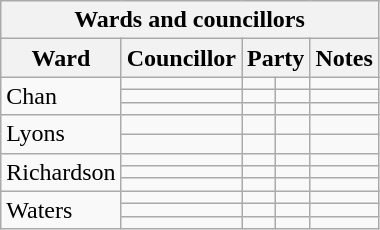<table class=wikitable sortable>
<tr>
<th colspan="5">Wards and councillors</th>
</tr>
<tr>
<th>Ward</th>
<th>Councillor</th>
<th colspan="2">Party</th>
<th>Notes</th>
</tr>
<tr>
<td rowspan="3">Chan</td>
<td></td>
<td></td>
<td></td>
<td></td>
</tr>
<tr>
<td></td>
<td></td>
<td></td>
<td></td>
</tr>
<tr>
<td></td>
<td></td>
<td></td>
<td></td>
</tr>
<tr>
<td rowspan="2">Lyons</td>
<td></td>
<td></td>
<td></td>
<td></td>
</tr>
<tr>
<td></td>
<td></td>
<td></td>
<td></td>
</tr>
<tr>
<td rowspan="3">Richardson</td>
<td></td>
<td></td>
<td></td>
<td></td>
</tr>
<tr>
<td></td>
<td></td>
<td></td>
<td></td>
</tr>
<tr>
<td></td>
<td></td>
<td></td>
<td></td>
</tr>
<tr>
<td rowspan="3">Waters</td>
<td></td>
<td></td>
<td></td>
<td></td>
</tr>
<tr>
<td></td>
<td></td>
<td></td>
<td></td>
</tr>
<tr>
<td></td>
<td></td>
<td></td>
<td></td>
</tr>
</table>
